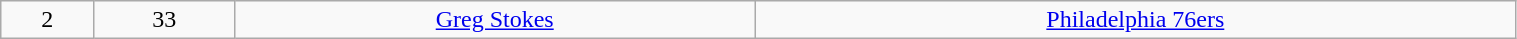<table class="wikitable" style="width:80%;">
<tr style="text-align:center;" bgcolor="">
<td>2</td>
<td>33</td>
<td><a href='#'>Greg Stokes</a></td>
<td><a href='#'>Philadelphia 76ers</a></td>
</tr>
</table>
